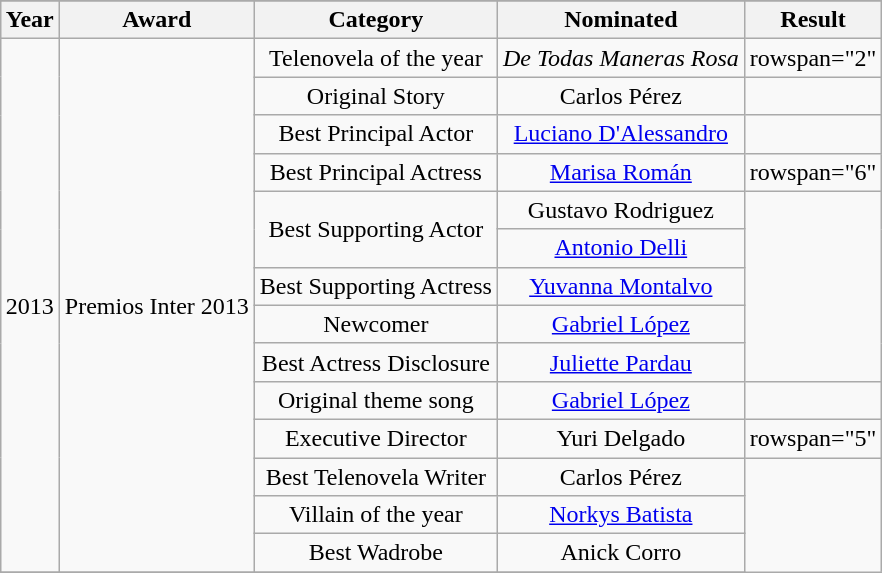<table class="wikitable sortable" style="margin:1em auto;">
<tr>
</tr>
<tr>
<th>Year</th>
<th>Award</th>
<th>Category</th>
<th>Nominated</th>
<th>Result</th>
</tr>
<tr>
<td rowspan="14">2013</td>
<td rowspan="14" style="text-align:center;">Premios Inter 2013</td>
<td style="text-align:center;">Telenovela of the year</td>
<td style="text-align:center;"><em>De Todas Maneras Rosa</em></td>
<td>rowspan="2" </td>
</tr>
<tr>
<td style="text-align:center;">Original Story</td>
<td style="text-align:center;">Carlos Pérez</td>
</tr>
<tr>
<td style="text-align:center;">Best Principal Actor</td>
<td style="text-align:center;"><a href='#'>Luciano D'Alessandro</a></td>
<td></td>
</tr>
<tr>
<td style="text-align:center;">Best Principal Actress</td>
<td style="text-align:center;"><a href='#'>Marisa Román</a></td>
<td>rowspan="6" </td>
</tr>
<tr>
<td rowspan="2" style="text-align:center;">Best Supporting Actor</td>
<td style="text-align:center;">Gustavo Rodriguez</td>
</tr>
<tr>
<td style="text-align:center;"><a href='#'>Antonio Delli</a></td>
</tr>
<tr>
<td style="text-align:center;">Best Supporting Actress</td>
<td style="text-align:center;"><a href='#'>Yuvanna Montalvo</a></td>
</tr>
<tr>
<td style="text-align:center;">Newcomer</td>
<td style="text-align:center;"><a href='#'>Gabriel López</a></td>
</tr>
<tr>
<td style="text-align:center;">Best Actress Disclosure</td>
<td style="text-align:center;"><a href='#'>Juliette Pardau</a></td>
</tr>
<tr>
<td style="text-align:center;">Original theme song</td>
<td style="text-align:center;"><a href='#'>Gabriel López</a></td>
<td></td>
</tr>
<tr>
<td style="text-align:center;">Executive Director</td>
<td style="text-align:center;">Yuri Delgado</td>
<td>rowspan="5" </td>
</tr>
<tr>
<td style="text-align:center;">Best Telenovela Writer</td>
<td style="text-align:center;">Carlos Pérez</td>
</tr>
<tr>
<td style="text-align:center;">Villain of the year</td>
<td style="text-align:center;"><a href='#'>Norkys Batista</a></td>
</tr>
<tr>
<td style="text-align:center;">Best Wadrobe</td>
<td style="text-align:center;">Anick Corro</td>
</tr>
<tr>
</tr>
</table>
